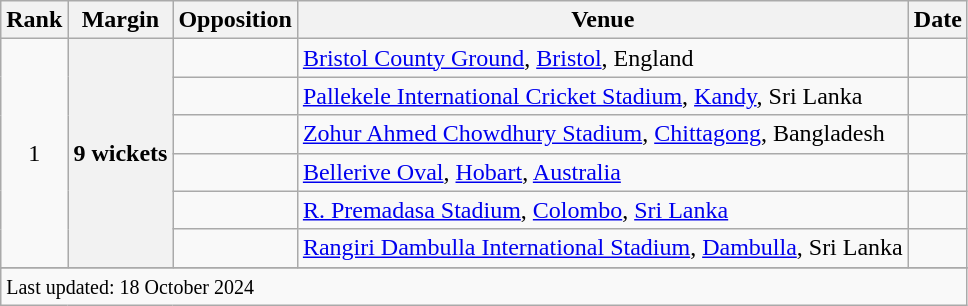<table class="wikitable plainrowheaders sortable">
<tr>
<th scope=col>Rank</th>
<th scope=col>Margin</th>
<th scope=col>Opposition</th>
<th scope=col>Venue</th>
<th scope=col>Date</th>
</tr>
<tr>
<td rowspan="6" align="center">1</td>
<th rowspan="6" scope="row" style="text-align:center">9 wickets</th>
<td></td>
<td><a href='#'>Bristol County Ground</a>, <a href='#'>Bristol</a>, England</td>
<td></td>
</tr>
<tr>
<td></td>
<td><a href='#'>Pallekele International Cricket Stadium</a>, <a href='#'>Kandy</a>, Sri Lanka</td>
<td> </td>
</tr>
<tr>
<td></td>
<td><a href='#'>Zohur Ahmed Chowdhury Stadium</a>, <a href='#'>Chittagong</a>, Bangladesh</td>
<td> </td>
</tr>
<tr>
<td></td>
<td><a href='#'>Bellerive Oval</a>, <a href='#'>Hobart</a>, <a href='#'>Australia</a></td>
<td> </td>
</tr>
<tr>
<td></td>
<td><a href='#'>R. Premadasa Stadium</a>, <a href='#'>Colombo</a>, <a href='#'>Sri Lanka</a></td>
<td></td>
</tr>
<tr>
<td></td>
<td><a href='#'>Rangiri Dambulla International Stadium</a>, <a href='#'>Dambulla</a>, Sri Lanka</td>
<td></td>
</tr>
<tr>
</tr>
<tr class=sortbottom>
<td colspan=5><small>Last updated: 18 October 2024</small></td>
</tr>
</table>
